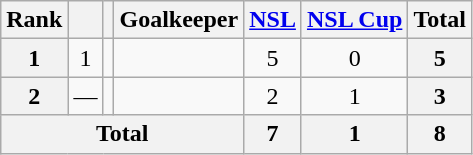<table class="wikitable sortable" style="text-align:center">
<tr>
<th>Rank</th>
<th></th>
<th></th>
<th>Goalkeeper</th>
<th><a href='#'>NSL</a></th>
<th><a href='#'>NSL Cup</a></th>
<th>Total</th>
</tr>
<tr>
<th>1</th>
<td>1</td>
<td></td>
<td align="left"></td>
<td>5</td>
<td>0</td>
<th>5</th>
</tr>
<tr>
<th>2</th>
<td>—</td>
<td></td>
<td align="left"></td>
<td>2</td>
<td>1</td>
<th>3</th>
</tr>
<tr>
<th colspan="4">Total</th>
<th>7</th>
<th>1</th>
<th>8</th>
</tr>
</table>
